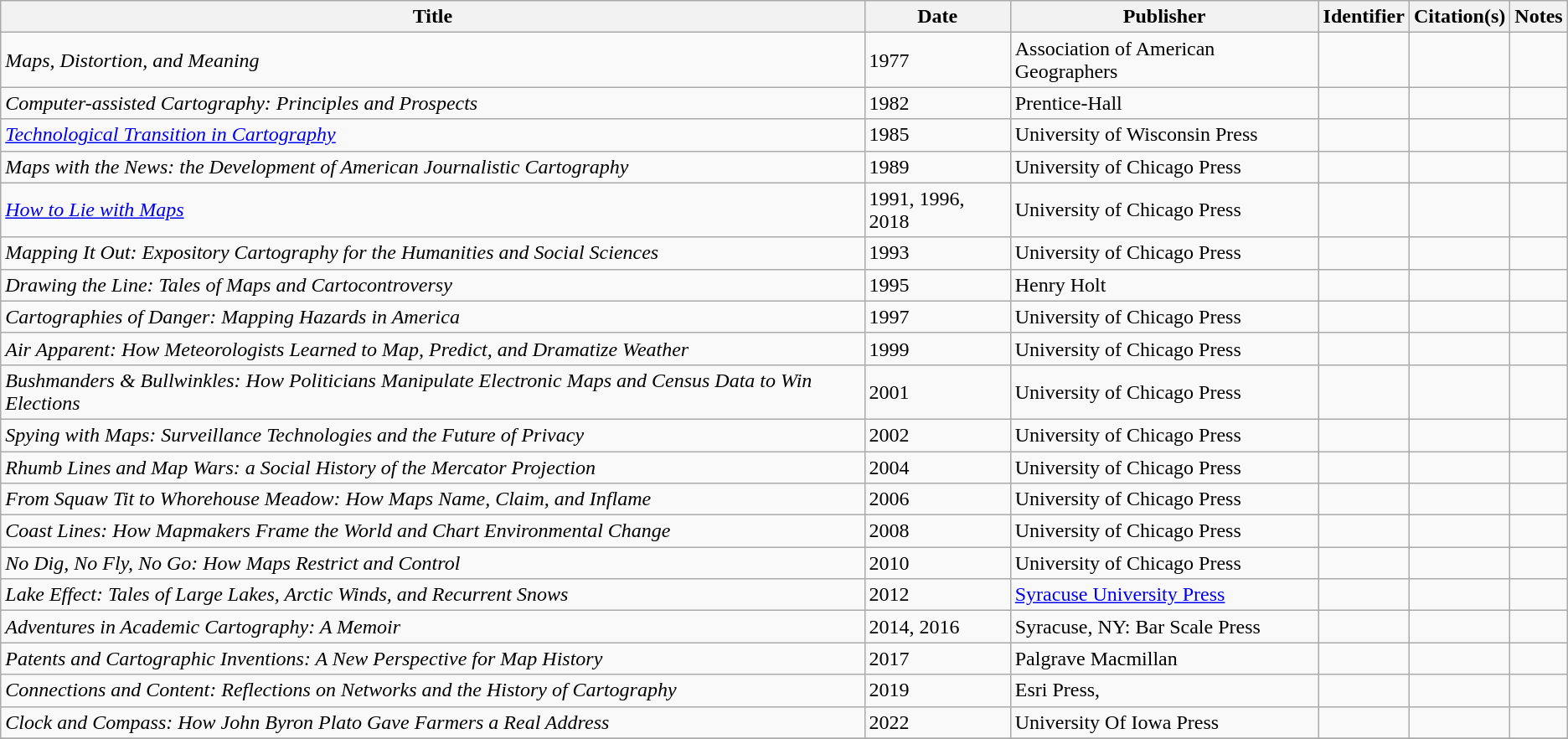<table class="wikitable collapsible sortable">
<tr>
<th style="text-align:center;">Title</th>
<th style="text-align:center;">Date</th>
<th style="text-align:center;">Publisher</th>
<th style="text-align:center;">Identifier</th>
<th style="text-align:center;">Citation(s)</th>
<th style="text-align:center;">Notes</th>
</tr>
<tr>
<td><em>Maps, Distortion, and Meaning</em></td>
<td>1977</td>
<td>Association of American Geographers</td>
<td></td>
<td></td>
<td></td>
</tr>
<tr>
<td><em>Computer-assisted Cartography: Principles and Prospects</em></td>
<td>1982</td>
<td>Prentice-Hall</td>
<td></td>
<td></td>
<td></td>
</tr>
<tr>
<td><em><a href='#'>Technological Transition in Cartography</a></em></td>
<td>1985</td>
<td>University of Wisconsin Press</td>
<td></td>
<td></td>
</tr>
<tr>
<td><em>Maps with the News: the Development of American Journalistic Cartography</em></td>
<td>1989</td>
<td>University of Chicago Press</td>
<td></td>
<td></td>
<td></td>
</tr>
<tr>
<td><em><a href='#'>How to Lie with Maps</a></em></td>
<td>1991, 1996, 2018</td>
<td>University of Chicago Press</td>
<td></td>
<td></td>
<td></td>
</tr>
<tr>
<td><em>Mapping It Out: Expository Cartography for the Humanities and Social Sciences</em></td>
<td>1993</td>
<td>University of Chicago Press</td>
<td></td>
<td></td>
<td></td>
</tr>
<tr>
<td><em>Drawing the Line: Tales of Maps and Cartocontroversy</em></td>
<td>1995</td>
<td>Henry Holt</td>
<td></td>
<td></td>
<td></td>
</tr>
<tr>
<td><em>Cartographies of Danger: Mapping Hazards in America</em></td>
<td>1997</td>
<td>University of Chicago Press</td>
<td></td>
<td></td>
<td></td>
</tr>
<tr>
<td><em>Air Apparent: How Meteorologists Learned to Map, Predict, and Dramatize Weather</em></td>
<td>1999</td>
<td>University of Chicago Press</td>
<td></td>
<td></td>
<td></td>
</tr>
<tr>
<td><em>Bushmanders & Bullwinkles: How Politicians Manipulate Electronic Maps and Census Data to Win Elections</em></td>
<td>2001</td>
<td>University of Chicago Press</td>
<td></td>
<td></td>
<td></td>
</tr>
<tr>
<td><em>Spying with Maps: Surveillance Technologies and the Future of Privacy</em></td>
<td>2002</td>
<td>University of Chicago Press</td>
<td></td>
<td></td>
<td></td>
</tr>
<tr>
<td><em>Rhumb Lines and Map Wars: a Social History of the Mercator Projection</em></td>
<td>2004</td>
<td>University of Chicago Press</td>
<td></td>
<td></td>
<td></td>
</tr>
<tr>
<td><em>From Squaw Tit to Whorehouse Meadow: How Maps Name, Claim, and Inflame</em></td>
<td>2006</td>
<td>University of Chicago Press</td>
<td></td>
<td></td>
<td></td>
</tr>
<tr>
<td><em>Coast Lines: How Mapmakers Frame the World and Chart Environmental Change</em></td>
<td>2008</td>
<td>University of Chicago Press</td>
<td></td>
<td></td>
<td></td>
</tr>
<tr>
<td><em>No Dig, No Fly, No Go: How Maps Restrict and Control</em></td>
<td>2010</td>
<td>University of Chicago Press</td>
<td></td>
<td></td>
<td></td>
</tr>
<tr>
<td><em>Lake Effect: Tales of Large Lakes, Arctic Winds, and Recurrent Snows</em></td>
<td>2012</td>
<td><a href='#'>Syracuse University Press</a></td>
<td></td>
<td></td>
<td></td>
</tr>
<tr>
<td><em>Adventures in Academic Cartography: A Memoir</em></td>
<td>2014, 2016</td>
<td>Syracuse, NY: Bar Scale Press</td>
<td></td>
<td></td>
<td></td>
</tr>
<tr>
<td><em>Patents and Cartographic Inventions: A New Perspective for Map History</em></td>
<td>2017</td>
<td>Palgrave Macmillan</td>
<td></td>
<td></td>
<td></td>
</tr>
<tr>
<td><em>Connections and Content: Reflections on Networks and the History of Cartography</em></td>
<td>2019</td>
<td>Esri Press,</td>
<td></td>
<td></td>
<td></td>
</tr>
<tr>
<td><em>Clock and Compass: How John Byron Plato Gave Farmers a Real Address </em></td>
<td>2022</td>
<td>University Of Iowa Press</td>
<td></td>
<td></td>
<td></td>
</tr>
<tr>
</tr>
</table>
